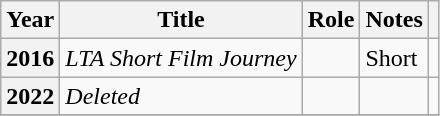<table class="wikitable sortable plainrowheaders">
<tr>
<th scope="col">Year</th>
<th scope="col">Title</th>
<th scope="col">Role</th>
<th scope="col" class="unsortable">Notes</th>
<th scope="col" class="unsortable"></th>
</tr>
<tr>
<th scope="row">2016</th>
<td><em>LTA Short Film Journey</em></td>
<td></td>
<td>Short</td>
<td></td>
</tr>
<tr>
<th scope="row">2022</th>
<td><em>Deleted</em></td>
<td></td>
<td></td>
<td></td>
</tr>
<tr>
</tr>
</table>
